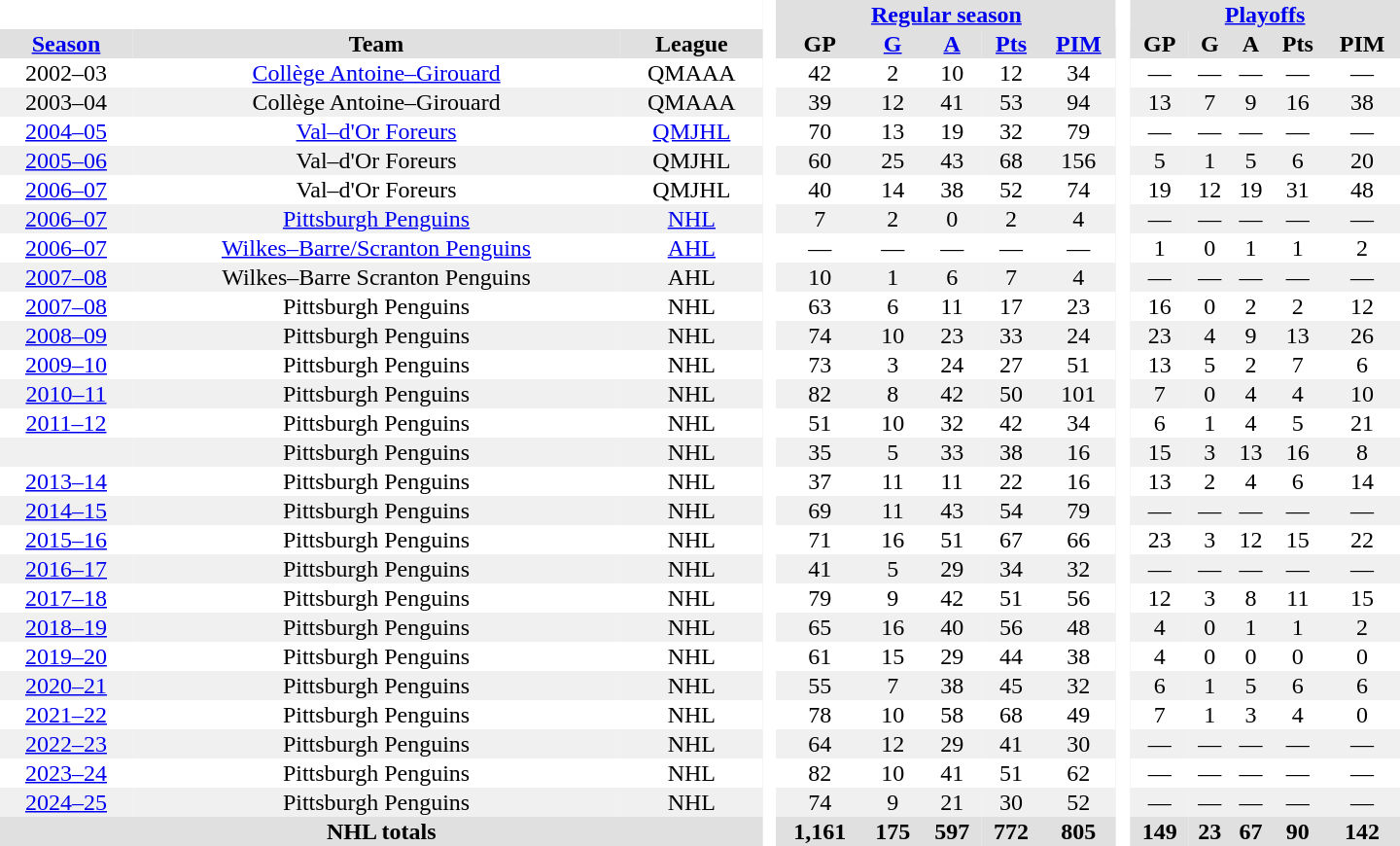<table border="0" cellpadding="1" cellspacing="0" style="text-align:center; width:60em;">
<tr style="background:#e0e0e0;">
<th colspan="3"  bgcolor="#ffffff"> </th>
<th rowspan="99" bgcolor="#ffffff"> </th>
<th colspan="5"><a href='#'>Regular season</a></th>
<th rowspan="99" bgcolor="#ffffff"> </th>
<th colspan="5"><a href='#'>Playoffs</a></th>
</tr>
<tr style="background:#e0e0e0;">
<th><a href='#'>Season</a></th>
<th>Team</th>
<th>League</th>
<th>GP</th>
<th><a href='#'>G</a></th>
<th><a href='#'>A</a></th>
<th><a href='#'>Pts</a></th>
<th><a href='#'>PIM</a></th>
<th>GP</th>
<th>G</th>
<th>A</th>
<th>Pts</th>
<th>PIM</th>
</tr>
<tr>
<td>2002–03</td>
<td><a href='#'>Collège Antoine–Girouard</a></td>
<td>QMAAA</td>
<td>42</td>
<td>2</td>
<td>10</td>
<td>12</td>
<td>34</td>
<td>—</td>
<td>—</td>
<td>—</td>
<td>—</td>
<td>—</td>
</tr>
<tr bgcolor="#f0f0f0">
<td>2003–04</td>
<td>Collège Antoine–Girouard</td>
<td>QMAAA</td>
<td>39</td>
<td>12</td>
<td>41</td>
<td>53</td>
<td>94</td>
<td>13</td>
<td>7</td>
<td>9</td>
<td>16</td>
<td>38</td>
</tr>
<tr>
<td><a href='#'>2004–05</a></td>
<td><a href='#'>Val–d'Or Foreurs</a></td>
<td><a href='#'>QMJHL</a></td>
<td>70</td>
<td>13</td>
<td>19</td>
<td>32</td>
<td>79</td>
<td>—</td>
<td>—</td>
<td>—</td>
<td>—</td>
<td>—</td>
</tr>
<tr bgcolor="#f0f0f0">
<td><a href='#'>2005–06</a></td>
<td>Val–d'Or Foreurs</td>
<td>QMJHL</td>
<td>60</td>
<td>25</td>
<td>43</td>
<td>68</td>
<td>156</td>
<td>5</td>
<td>1</td>
<td>5</td>
<td>6</td>
<td>20</td>
</tr>
<tr>
<td><a href='#'>2006–07</a></td>
<td>Val–d'Or Foreurs</td>
<td>QMJHL</td>
<td>40</td>
<td>14</td>
<td>38</td>
<td>52</td>
<td>74</td>
<td>19</td>
<td>12</td>
<td>19</td>
<td>31</td>
<td>48</td>
</tr>
<tr bgcolor="#f0f0f0">
<td><a href='#'>2006–07</a></td>
<td><a href='#'>Pittsburgh Penguins</a></td>
<td><a href='#'>NHL</a></td>
<td>7</td>
<td>2</td>
<td>0</td>
<td>2</td>
<td>4</td>
<td>—</td>
<td>—</td>
<td>—</td>
<td>—</td>
<td>—</td>
</tr>
<tr>
<td><a href='#'>2006–07</a></td>
<td><a href='#'>Wilkes–Barre/Scranton Penguins</a></td>
<td><a href='#'>AHL</a></td>
<td>—</td>
<td>—</td>
<td>—</td>
<td>—</td>
<td>—</td>
<td>1</td>
<td>0</td>
<td>1</td>
<td>1</td>
<td>2</td>
</tr>
<tr bgcolor="#f0f0f0">
<td><a href='#'>2007–08</a></td>
<td>Wilkes–Barre Scranton Penguins</td>
<td>AHL</td>
<td>10</td>
<td>1</td>
<td>6</td>
<td>7</td>
<td>4</td>
<td>—</td>
<td>—</td>
<td>—</td>
<td>—</td>
<td>—</td>
</tr>
<tr>
<td><a href='#'>2007–08</a></td>
<td>Pittsburgh Penguins</td>
<td>NHL</td>
<td>63</td>
<td>6</td>
<td>11</td>
<td>17</td>
<td>23</td>
<td>16</td>
<td>0</td>
<td>2</td>
<td>2</td>
<td>12</td>
</tr>
<tr bgcolor="#f0f0f0">
<td><a href='#'>2008–09</a></td>
<td>Pittsburgh Penguins</td>
<td>NHL</td>
<td>74</td>
<td>10</td>
<td>23</td>
<td>33</td>
<td>24</td>
<td>23</td>
<td>4</td>
<td>9</td>
<td>13</td>
<td>26</td>
</tr>
<tr>
<td><a href='#'>2009–10</a></td>
<td>Pittsburgh Penguins</td>
<td>NHL</td>
<td>73</td>
<td>3</td>
<td>24</td>
<td>27</td>
<td>51</td>
<td>13</td>
<td>5</td>
<td>2</td>
<td>7</td>
<td>6</td>
</tr>
<tr bgcolor="#f0f0f0">
<td><a href='#'>2010–11</a></td>
<td>Pittsburgh Penguins</td>
<td>NHL</td>
<td>82</td>
<td>8</td>
<td>42</td>
<td>50</td>
<td>101</td>
<td>7</td>
<td>0</td>
<td>4</td>
<td>4</td>
<td>10</td>
</tr>
<tr>
<td><a href='#'>2011–12</a></td>
<td>Pittsburgh Penguins</td>
<td>NHL</td>
<td>51</td>
<td>10</td>
<td>32</td>
<td>42</td>
<td>34</td>
<td>6</td>
<td>1</td>
<td>4</td>
<td>5</td>
<td>21</td>
</tr>
<tr bgcolor="#f0f0f0">
<td></td>
<td>Pittsburgh Penguins</td>
<td>NHL</td>
<td>35</td>
<td>5</td>
<td>33</td>
<td>38</td>
<td>16</td>
<td>15</td>
<td>3</td>
<td>13</td>
<td>16</td>
<td>8</td>
</tr>
<tr>
<td><a href='#'>2013–14</a></td>
<td>Pittsburgh Penguins</td>
<td>NHL</td>
<td>37</td>
<td>11</td>
<td>11</td>
<td>22</td>
<td>16</td>
<td>13</td>
<td>2</td>
<td>4</td>
<td>6</td>
<td>14</td>
</tr>
<tr bgcolor="#f0f0f0">
<td><a href='#'>2014–15</a></td>
<td>Pittsburgh Penguins</td>
<td>NHL</td>
<td>69</td>
<td>11</td>
<td>43</td>
<td>54</td>
<td>79</td>
<td>—</td>
<td>—</td>
<td>—</td>
<td>—</td>
<td>—</td>
</tr>
<tr>
<td><a href='#'>2015–16</a></td>
<td>Pittsburgh Penguins</td>
<td>NHL</td>
<td>71</td>
<td>16</td>
<td>51</td>
<td>67</td>
<td>66</td>
<td>23</td>
<td>3</td>
<td>12</td>
<td>15</td>
<td>22</td>
</tr>
<tr bgcolor="#f0f0f0">
<td><a href='#'>2016–17</a></td>
<td>Pittsburgh Penguins</td>
<td>NHL</td>
<td>41</td>
<td>5</td>
<td>29</td>
<td>34</td>
<td>32</td>
<td>—</td>
<td>—</td>
<td>—</td>
<td>—</td>
<td>—</td>
</tr>
<tr>
<td><a href='#'>2017–18</a></td>
<td>Pittsburgh Penguins</td>
<td>NHL</td>
<td>79</td>
<td>9</td>
<td>42</td>
<td>51</td>
<td>56</td>
<td>12</td>
<td>3</td>
<td>8</td>
<td>11</td>
<td>15</td>
</tr>
<tr bgcolor="#f0f0f0">
<td><a href='#'>2018–19</a></td>
<td>Pittsburgh Penguins</td>
<td>NHL</td>
<td>65</td>
<td>16</td>
<td>40</td>
<td>56</td>
<td>48</td>
<td>4</td>
<td>0</td>
<td>1</td>
<td>1</td>
<td>2</td>
</tr>
<tr>
<td><a href='#'>2019–20</a></td>
<td>Pittsburgh Penguins</td>
<td>NHL</td>
<td>61</td>
<td>15</td>
<td>29</td>
<td>44</td>
<td>38</td>
<td>4</td>
<td>0</td>
<td>0</td>
<td>0</td>
<td>0</td>
</tr>
<tr bgcolor="#f0f0f0">
<td><a href='#'>2020–21</a></td>
<td>Pittsburgh Penguins</td>
<td>NHL</td>
<td>55</td>
<td>7</td>
<td>38</td>
<td>45</td>
<td>32</td>
<td>6</td>
<td>1</td>
<td>5</td>
<td>6</td>
<td>6</td>
</tr>
<tr>
<td><a href='#'>2021–22</a></td>
<td>Pittsburgh Penguins</td>
<td>NHL</td>
<td>78</td>
<td>10</td>
<td>58</td>
<td>68</td>
<td>49</td>
<td>7</td>
<td>1</td>
<td>3</td>
<td>4</td>
<td>0</td>
</tr>
<tr bgcolor="#f0f0f0">
<td><a href='#'>2022–23</a></td>
<td>Pittsburgh Penguins</td>
<td>NHL</td>
<td>64</td>
<td>12</td>
<td>29</td>
<td>41</td>
<td>30</td>
<td>—</td>
<td>—</td>
<td>—</td>
<td>—</td>
<td>—</td>
</tr>
<tr>
<td><a href='#'>2023–24</a></td>
<td>Pittsburgh Penguins</td>
<td>NHL</td>
<td>82</td>
<td>10</td>
<td>41</td>
<td>51</td>
<td>62</td>
<td>—</td>
<td>—</td>
<td>—</td>
<td>—</td>
<td>—</td>
</tr>
<tr bgcolor="#f0f0f0">
<td><a href='#'>2024–25</a></td>
<td>Pittsburgh Penguins</td>
<td>NHL</td>
<td>74</td>
<td>9</td>
<td>21</td>
<td>30</td>
<td>52</td>
<td>—</td>
<td>—</td>
<td>—</td>
<td>—</td>
<td>—</td>
</tr>
<tr bgcolor="#e0e0e0">
<th colspan="3">NHL totals</th>
<th>1,161</th>
<th>175</th>
<th>597</th>
<th>772</th>
<th>805</th>
<th>149</th>
<th>23</th>
<th>67</th>
<th>90</th>
<th>142</th>
</tr>
</table>
